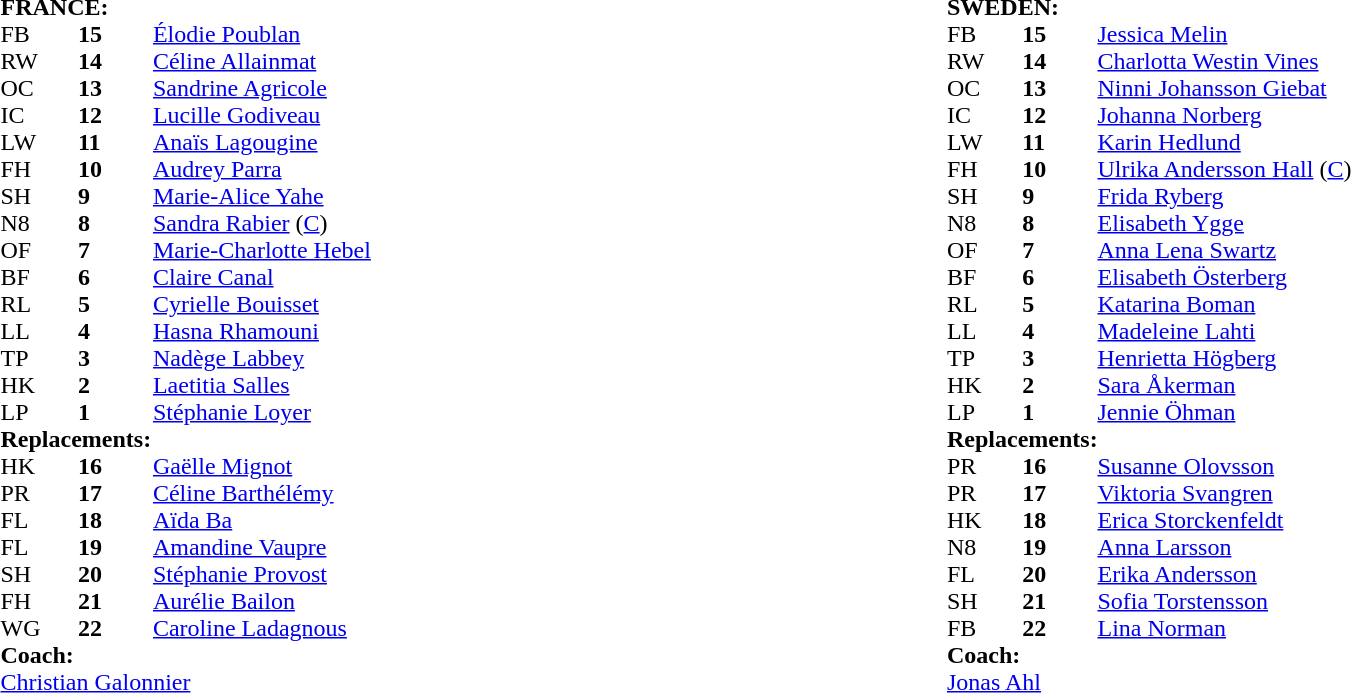<table style="width:100%">
<tr>
<td width="50%"><br><table cellspacing="0" cellpadding="0">
<tr>
<td colspan="4"><strong>FRANCE:</strong></td>
</tr>
<tr>
<th width="4%"></th>
<th width="4%"></th>
<th width="21%"></th>
<th width="21%"></th>
</tr>
<tr>
<td>FB</td>
<td><strong>15</strong></td>
<td><a href='#'>Élodie Poublan</a></td>
</tr>
<tr>
<td>RW</td>
<td><strong>14</strong></td>
<td><a href='#'>Céline Allainmat</a></td>
</tr>
<tr>
<td>OC</td>
<td><strong>13</strong></td>
<td><a href='#'>Sandrine Agricole</a></td>
</tr>
<tr>
<td>IC</td>
<td><strong>12</strong></td>
<td><a href='#'>Lucille Godiveau</a></td>
<td></td>
</tr>
<tr>
<td>LW</td>
<td><strong>11</strong></td>
<td><a href='#'>Anaïs Lagougine</a></td>
</tr>
<tr>
<td>FH</td>
<td><strong>10</strong></td>
<td><a href='#'>Audrey Parra</a></td>
</tr>
<tr>
<td>SH</td>
<td><strong>9</strong></td>
<td><a href='#'>Marie-Alice Yahe</a></td>
<td></td>
</tr>
<tr>
<td>N8</td>
<td><strong>8</strong></td>
<td><a href='#'>Sandra Rabier</a> (<a href='#'>C</a>)</td>
</tr>
<tr>
<td>OF</td>
<td><strong>7</strong></td>
<td><a href='#'>Marie-Charlotte Hebel</a></td>
</tr>
<tr>
<td>BF</td>
<td><strong>6</strong></td>
<td><a href='#'>Claire Canal</a></td>
</tr>
<tr>
<td>RL</td>
<td><strong>5</strong></td>
<td><a href='#'>Cyrielle Bouisset</a></td>
<td></td>
</tr>
<tr>
<td>LL</td>
<td><strong>4</strong></td>
<td><a href='#'>Hasna Rhamouni</a></td>
<td> </td>
</tr>
<tr>
<td>TP</td>
<td><strong>3</strong></td>
<td><a href='#'>Nadège Labbey</a></td>
<td></td>
</tr>
<tr>
<td>HK</td>
<td><strong>2</strong></td>
<td><a href='#'>Laetitia Salles</a></td>
</tr>
<tr>
<td>LP</td>
<td><strong>1</strong></td>
<td><a href='#'>Stéphanie Loyer</a></td>
<td></td>
</tr>
<tr>
<td colspan=4><strong>Replacements:</strong></td>
</tr>
<tr>
<td>HK</td>
<td><strong>16</strong></td>
<td><a href='#'>Gaëlle Mignot</a></td>
</tr>
<tr>
<td>PR</td>
<td><strong>17</strong></td>
<td><a href='#'>Céline Barthélémy</a></td>
<td>  </td>
</tr>
<tr>
<td>FL</td>
<td><strong>18</strong></td>
<td><a href='#'>Aïda Ba</a></td>
<td></td>
</tr>
<tr>
<td>FL</td>
<td><strong>19</strong></td>
<td><a href='#'>Amandine Vaupre</a></td>
</tr>
<tr>
<td>SH</td>
<td><strong>20</strong></td>
<td><a href='#'>Stéphanie Provost</a></td>
<td></td>
</tr>
<tr>
<td>FH</td>
<td><strong>21</strong></td>
<td><a href='#'>Aurélie Bailon</a></td>
</tr>
<tr>
<td>WG</td>
<td><strong>22</strong></td>
<td><a href='#'>Caroline Ladagnous</a></td>
<td></td>
</tr>
<tr>
<td colspan="4"><strong>Coach:</strong></td>
</tr>
<tr>
<td colspan="4"> <a href='#'>Christian Galonnier</a></td>
</tr>
<tr>
</tr>
</table>
</td>
<td width="50%"><br><table cellspacing="0" cellpadding="0">
<tr>
<td colspan="4"><strong>SWEDEN:</strong></td>
</tr>
<tr>
<th width="4%"></th>
<th width="4%"></th>
<th width="21%"></th>
<th width="21%"></th>
</tr>
<tr>
<td>FB</td>
<td><strong>15</strong></td>
<td><a href='#'>Jessica Melin</a></td>
<td></td>
</tr>
<tr>
<td>RW</td>
<td><strong>14</strong></td>
<td><a href='#'>Charlotta Westin Vines</a></td>
</tr>
<tr>
<td>OC</td>
<td><strong>13</strong></td>
<td><a href='#'>Ninni Johansson Giebat</a></td>
</tr>
<tr>
<td>IC</td>
<td><strong>12</strong></td>
<td><a href='#'>Johanna Norberg</a></td>
</tr>
<tr>
<td>LW</td>
<td><strong>11</strong></td>
<td><a href='#'>Karin Hedlund</a></td>
</tr>
<tr>
<td>FH</td>
<td><strong>10</strong></td>
<td><a href='#'>Ulrika Andersson Hall</a> (<a href='#'>C</a>)</td>
<td></td>
</tr>
<tr>
<td>SH</td>
<td><strong>9</strong></td>
<td><a href='#'>Frida Ryberg</a></td>
</tr>
<tr>
<td>N8</td>
<td><strong>8</strong></td>
<td><a href='#'>Elisabeth Ygge</a></td>
</tr>
<tr>
<td>OF</td>
<td><strong>7</strong></td>
<td><a href='#'>Anna Lena Swartz</a></td>
<td></td>
</tr>
<tr>
<td>BF</td>
<td><strong>6</strong></td>
<td><a href='#'>Elisabeth Österberg</a></td>
</tr>
<tr>
<td>RL</td>
<td><strong>5</strong></td>
<td><a href='#'>Katarina Boman</a></td>
<td></td>
</tr>
<tr>
<td>LL</td>
<td><strong>4</strong></td>
<td><a href='#'>Madeleine Lahti</a></td>
<td></td>
</tr>
<tr>
<td>TP</td>
<td><strong>3</strong></td>
<td><a href='#'>Henrietta Högberg</a></td>
<td></td>
</tr>
<tr>
<td>HK</td>
<td><strong>2</strong></td>
<td><a href='#'>Sara Åkerman</a></td>
<td></td>
</tr>
<tr>
<td>LP</td>
<td><strong>1</strong></td>
<td><a href='#'>Jennie Öhman</a></td>
<td></td>
</tr>
<tr>
<td colspan=4><strong>Replacements:</strong></td>
</tr>
<tr>
<td>PR</td>
<td><strong>16</strong></td>
<td><a href='#'>Susanne Olovsson</a></td>
<td></td>
</tr>
<tr>
<td>PR</td>
<td><strong>17</strong></td>
<td><a href='#'>Viktoria Svangren</a></td>
<td></td>
</tr>
<tr>
<td>HK</td>
<td><strong>18</strong></td>
<td><a href='#'>Erica Storckenfeldt</a></td>
<td></td>
</tr>
<tr>
<td>N8</td>
<td><strong>19</strong></td>
<td><a href='#'>Anna Larsson</a></td>
<td></td>
</tr>
<tr>
<td>FL</td>
<td><strong>20</strong></td>
<td><a href='#'>Erika Andersson</a></td>
<td></td>
</tr>
<tr>
<td>SH</td>
<td><strong>21</strong></td>
<td><a href='#'>Sofia Torstensson</a></td>
<td></td>
</tr>
<tr>
<td>FB</td>
<td><strong>22</strong></td>
<td><a href='#'>Lina Norman</a></td>
<td></td>
</tr>
<tr>
<td colspan="4"><strong>Coach:</strong></td>
</tr>
<tr>
<td colspan="4"> <a href='#'>Jonas Ahl</a></td>
</tr>
<tr>
</tr>
</table>
</td>
</tr>
</table>
